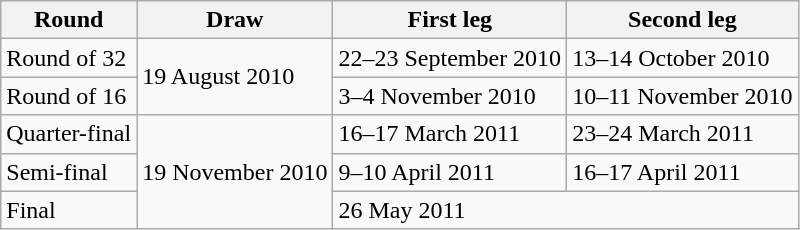<table class="wikitable">
<tr>
<th>Round</th>
<th>Draw</th>
<th>First leg</th>
<th>Second leg</th>
</tr>
<tr>
<td>Round of 32</td>
<td rowspan=2>19 August 2010</td>
<td>22–23 September 2010</td>
<td>13–14 October 2010</td>
</tr>
<tr>
<td>Round of 16</td>
<td>3–4 November 2010</td>
<td>10–11 November 2010</td>
</tr>
<tr>
<td>Quarter-final</td>
<td rowspan=3>19 November 2010</td>
<td>16–17 March 2011</td>
<td>23–24 March 2011</td>
</tr>
<tr>
<td>Semi-final</td>
<td>9–10 April 2011</td>
<td>16–17 April 2011</td>
</tr>
<tr>
<td>Final</td>
<td colspan=2>26 May 2011</td>
</tr>
</table>
